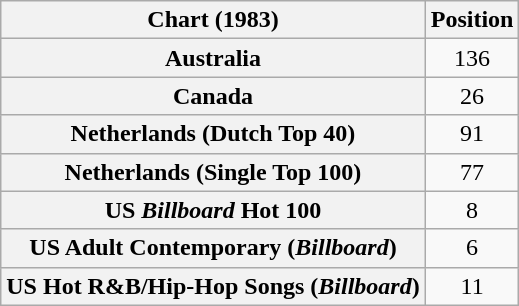<table class="wikitable sortable plainrowheaders">
<tr>
<th scope="col">Chart (1983)</th>
<th scope="col">Position</th>
</tr>
<tr>
<th scope="row">Australia</th>
<td style="text-align:center;">136</td>
</tr>
<tr>
<th scope="row">Canada</th>
<td style="text-align:center;">26</td>
</tr>
<tr>
<th scope="row">Netherlands (Dutch Top 40)</th>
<td style="text-align:center;">91</td>
</tr>
<tr>
<th scope="row">Netherlands (Single Top 100)</th>
<td style="text-align:center;">77</td>
</tr>
<tr>
<th scope="row">US <em>Billboard</em> Hot 100</th>
<td style="text-align:center;">8</td>
</tr>
<tr>
<th scope="row">US Adult Contemporary (<em>Billboard</em>)</th>
<td style="text-align:center;">6</td>
</tr>
<tr>
<th scope="row">US Hot R&B/Hip-Hop Songs (<em>Billboard</em>)</th>
<td style="text-align:center;">11</td>
</tr>
</table>
